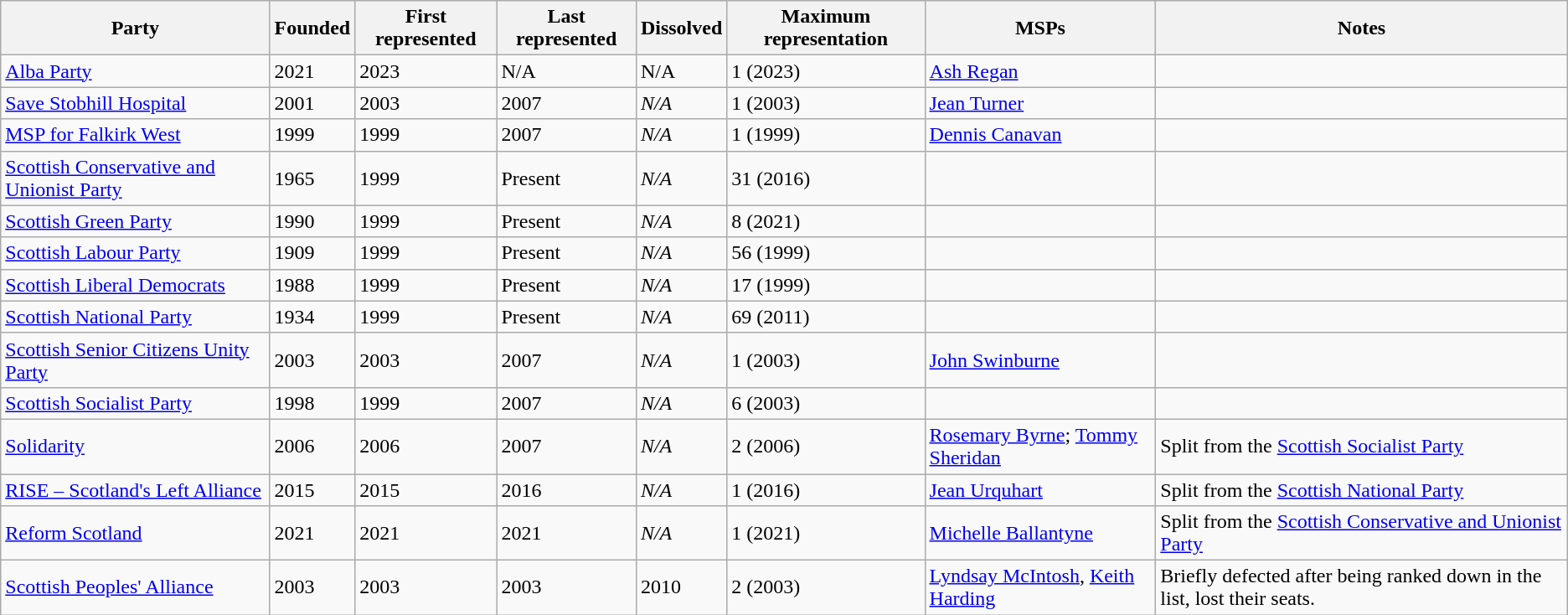<table class="wikitable sortable">
<tr>
<th>Party</th>
<th>Founded</th>
<th>First represented</th>
<th>Last represented</th>
<th>Dissolved</th>
<th data-sort-type="number">Maximum representation</th>
<th>MSPs</th>
<th>Notes</th>
</tr>
<tr>
<td><a href='#'>Alba Party</a></td>
<td>2021</td>
<td>2023</td>
<td>N/A</td>
<td>N/A</td>
<td>1 (2023)</td>
<td><a href='#'>Ash Regan</a></td>
<td></td>
</tr>
<tr>
<td><a href='#'>Save Stobhill Hospital</a></td>
<td>2001</td>
<td>2003</td>
<td>2007</td>
<td><em>N/A</em></td>
<td>1 (2003)</td>
<td><a href='#'>Jean Turner</a></td>
<td></td>
</tr>
<tr>
<td><a href='#'>MSP for Falkirk West</a></td>
<td>1999</td>
<td>1999</td>
<td>2007</td>
<td><em>N/A</em></td>
<td>1 (1999)</td>
<td><a href='#'>Dennis Canavan</a></td>
<td></td>
</tr>
<tr>
<td><a href='#'>Scottish Conservative and Unionist Party</a></td>
<td>1965</td>
<td>1999</td>
<td>Present</td>
<td><em>N/A</em></td>
<td>31 (2016)</td>
<td></td>
<td></td>
</tr>
<tr>
<td><a href='#'>Scottish Green Party</a></td>
<td>1990</td>
<td>1999</td>
<td>Present</td>
<td><em>N/A</em></td>
<td>8 (2021)</td>
<td></td>
<td></td>
</tr>
<tr>
<td><a href='#'>Scottish Labour Party</a></td>
<td>1909</td>
<td>1999</td>
<td>Present</td>
<td><em>N/A</em></td>
<td>56 (1999)</td>
<td></td>
<td></td>
</tr>
<tr>
<td><a href='#'>Scottish Liberal Democrats</a></td>
<td>1988</td>
<td>1999</td>
<td>Present</td>
<td><em>N/A</em></td>
<td>17 (1999)</td>
<td></td>
<td></td>
</tr>
<tr>
<td><a href='#'>Scottish National Party</a></td>
<td>1934</td>
<td>1999</td>
<td>Present</td>
<td><em>N/A</em></td>
<td>69 (2011)</td>
<td></td>
<td></td>
</tr>
<tr>
<td><a href='#'>Scottish Senior Citizens Unity Party</a></td>
<td>2003</td>
<td>2003</td>
<td>2007</td>
<td><em>N/A</em></td>
<td>1 (2003)</td>
<td><a href='#'>John Swinburne</a></td>
<td></td>
</tr>
<tr>
<td><a href='#'>Scottish Socialist Party</a></td>
<td>1998</td>
<td>1999</td>
<td>2007</td>
<td><em>N/A</em></td>
<td>6 (2003)</td>
<td></td>
<td></td>
</tr>
<tr>
<td><a href='#'>Solidarity</a></td>
<td>2006</td>
<td>2006</td>
<td>2007</td>
<td><em>N/A</em></td>
<td>2 (2006)</td>
<td><a href='#'>Rosemary Byrne</a>; <a href='#'>Tommy Sheridan</a></td>
<td>Split from the <a href='#'>Scottish Socialist Party</a></td>
</tr>
<tr>
<td><a href='#'>RISE – Scotland's Left Alliance</a></td>
<td>2015</td>
<td>2015</td>
<td>2016</td>
<td><em>N/A</em></td>
<td>1 (2016)</td>
<td><a href='#'>Jean Urquhart</a></td>
<td>Split from the <a href='#'>Scottish National Party</a></td>
</tr>
<tr>
<td><a href='#'>Reform Scotland</a></td>
<td>2021</td>
<td>2021</td>
<td>2021</td>
<td><em>N/A</em></td>
<td>1 (2021)</td>
<td><a href='#'>Michelle Ballantyne</a></td>
<td>Split from the <a href='#'>Scottish Conservative and Unionist Party</a></td>
</tr>
<tr>
<td><a href='#'>Scottish Peoples' Alliance</a></td>
<td>2003</td>
<td>2003</td>
<td>2003</td>
<td>2010</td>
<td>2 (2003)</td>
<td><a href='#'>Lyndsay McIntosh</a>, <a href='#'>Keith Harding</a></td>
<td>Briefly defected after being ranked down in the list, lost their seats.</td>
</tr>
</table>
